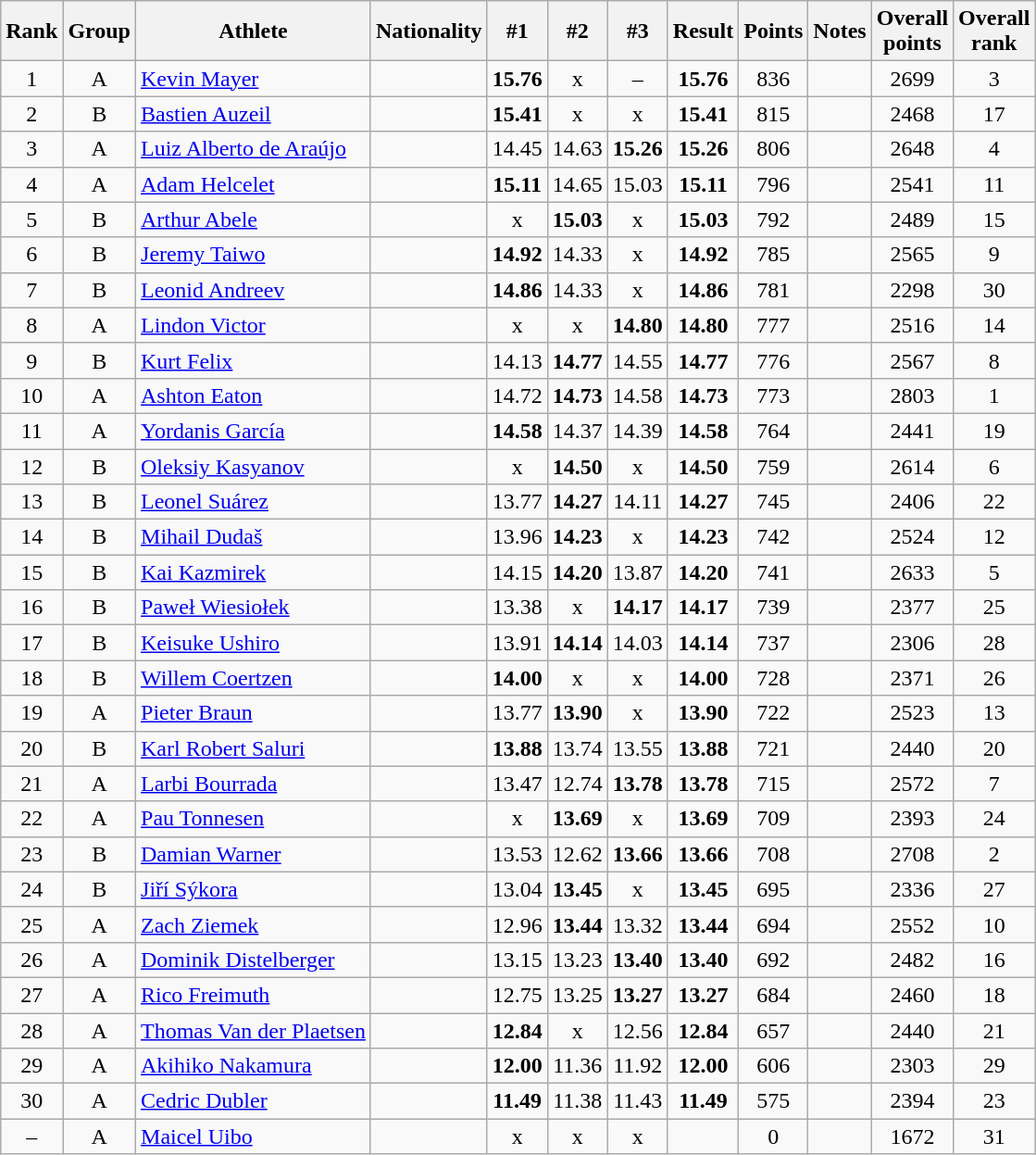<table class="wikitable sortable" style="text-align:center">
<tr>
<th>Rank</th>
<th>Group</th>
<th>Athlete</th>
<th>Nationality</th>
<th>#1</th>
<th>#2</th>
<th>#3</th>
<th>Result</th>
<th>Points</th>
<th>Notes</th>
<th>Overall<br>points</th>
<th>Overall<br>rank</th>
</tr>
<tr>
<td>1</td>
<td>A</td>
<td align=left><a href='#'>Kevin Mayer</a></td>
<td align=left></td>
<td><strong>15.76</strong></td>
<td>x</td>
<td>–</td>
<td><strong>15.76</strong></td>
<td>836</td>
<td></td>
<td>2699</td>
<td>3</td>
</tr>
<tr>
<td>2</td>
<td>B</td>
<td align=left><a href='#'>Bastien Auzeil</a></td>
<td align=left></td>
<td><strong>15.41</strong></td>
<td>x</td>
<td>x</td>
<td><strong>15.41</strong></td>
<td>815</td>
<td></td>
<td>2468</td>
<td>17</td>
</tr>
<tr>
<td>3</td>
<td>A</td>
<td align=left><a href='#'>Luiz Alberto de Araújo</a></td>
<td align=left></td>
<td>14.45</td>
<td>14.63</td>
<td><strong>15.26</strong></td>
<td><strong>15.26</strong></td>
<td>806</td>
<td></td>
<td>2648</td>
<td>4</td>
</tr>
<tr>
<td>4</td>
<td>A</td>
<td align=left><a href='#'>Adam Helcelet</a></td>
<td align=left></td>
<td><strong>15.11</strong></td>
<td>14.65</td>
<td>15.03</td>
<td><strong>15.11</strong></td>
<td>796</td>
<td></td>
<td>2541</td>
<td>11</td>
</tr>
<tr>
<td>5</td>
<td>B</td>
<td align=left><a href='#'>Arthur Abele</a></td>
<td align=left></td>
<td>x</td>
<td><strong>15.03</strong></td>
<td>x</td>
<td><strong>15.03</strong></td>
<td>792</td>
<td></td>
<td>2489</td>
<td>15</td>
</tr>
<tr>
<td>6</td>
<td>B</td>
<td align=left><a href='#'>Jeremy Taiwo</a></td>
<td align=left></td>
<td><strong>14.92</strong></td>
<td>14.33</td>
<td>x</td>
<td><strong>14.92</strong></td>
<td>785</td>
<td></td>
<td>2565</td>
<td>9</td>
</tr>
<tr>
<td>7</td>
<td>B</td>
<td align=left><a href='#'>Leonid Andreev</a></td>
<td align=left></td>
<td><strong>14.86</strong></td>
<td>14.33</td>
<td>x</td>
<td><strong>14.86</strong></td>
<td>781</td>
<td></td>
<td>2298</td>
<td>30</td>
</tr>
<tr>
<td>8</td>
<td>A</td>
<td align=left><a href='#'>Lindon Victor</a></td>
<td align=left></td>
<td>x</td>
<td>x</td>
<td><strong>14.80</strong></td>
<td><strong>14.80</strong></td>
<td>777</td>
<td></td>
<td>2516</td>
<td>14</td>
</tr>
<tr>
<td>9</td>
<td>B</td>
<td align=left><a href='#'>Kurt Felix</a></td>
<td align=left></td>
<td>14.13</td>
<td><strong>14.77</strong></td>
<td>14.55</td>
<td><strong>14.77</strong></td>
<td>776</td>
<td></td>
<td>2567</td>
<td>8</td>
</tr>
<tr>
<td>10</td>
<td>A</td>
<td align=left><a href='#'>Ashton Eaton</a></td>
<td align=left></td>
<td>14.72</td>
<td><strong>14.73</strong></td>
<td>14.58</td>
<td><strong>14.73</strong></td>
<td>773</td>
<td></td>
<td>2803</td>
<td>1</td>
</tr>
<tr>
<td>11</td>
<td>A</td>
<td align=left><a href='#'>Yordanis García</a></td>
<td align=left></td>
<td><strong>14.58</strong></td>
<td>14.37</td>
<td>14.39</td>
<td><strong>14.58</strong></td>
<td>764</td>
<td></td>
<td>2441</td>
<td>19</td>
</tr>
<tr>
<td>12</td>
<td>B</td>
<td align=left><a href='#'>Oleksiy Kasyanov</a></td>
<td align=left></td>
<td>x</td>
<td><strong>14.50</strong></td>
<td>x</td>
<td><strong>14.50</strong></td>
<td>759</td>
<td></td>
<td>2614</td>
<td>6</td>
</tr>
<tr>
<td>13</td>
<td>B</td>
<td align=left><a href='#'>Leonel Suárez</a></td>
<td align=left></td>
<td>13.77</td>
<td><strong>14.27</strong></td>
<td>14.11</td>
<td><strong>14.27</strong></td>
<td>745</td>
<td></td>
<td>2406</td>
<td>22</td>
</tr>
<tr>
<td>14</td>
<td>B</td>
<td align=left><a href='#'>Mihail Dudaš</a></td>
<td align=left></td>
<td>13.96</td>
<td><strong>14.23</strong></td>
<td>x</td>
<td><strong>14.23</strong></td>
<td>742</td>
<td></td>
<td>2524</td>
<td>12</td>
</tr>
<tr>
<td>15</td>
<td>B</td>
<td align=left><a href='#'>Kai Kazmirek</a></td>
<td align=left></td>
<td>14.15</td>
<td><strong>14.20</strong></td>
<td>13.87</td>
<td><strong>14.20</strong></td>
<td>741</td>
<td></td>
<td>2633</td>
<td>5</td>
</tr>
<tr>
<td>16</td>
<td>B</td>
<td align=left><a href='#'>Paweł Wiesiołek</a></td>
<td align=left></td>
<td>13.38</td>
<td>x</td>
<td><strong>14.17</strong></td>
<td><strong>14.17</strong></td>
<td>739</td>
<td></td>
<td>2377</td>
<td>25</td>
</tr>
<tr>
<td>17</td>
<td>B</td>
<td align=left><a href='#'>Keisuke Ushiro</a></td>
<td align=left></td>
<td>13.91</td>
<td><strong>14.14</strong></td>
<td>14.03</td>
<td><strong>14.14</strong></td>
<td>737</td>
<td></td>
<td>2306</td>
<td>28</td>
</tr>
<tr>
<td>18</td>
<td>B</td>
<td align=left><a href='#'>Willem Coertzen</a></td>
<td align=left></td>
<td><strong>14.00</strong></td>
<td>x</td>
<td>x</td>
<td><strong>14.00</strong></td>
<td>728</td>
<td></td>
<td>2371</td>
<td>26</td>
</tr>
<tr>
<td>19</td>
<td>A</td>
<td align=left><a href='#'>Pieter Braun</a></td>
<td align=left></td>
<td>13.77</td>
<td><strong>13.90</strong></td>
<td>x</td>
<td><strong>13.90</strong></td>
<td>722</td>
<td></td>
<td>2523</td>
<td>13</td>
</tr>
<tr>
<td>20</td>
<td>B</td>
<td align=left><a href='#'>Karl Robert Saluri</a></td>
<td align=left></td>
<td><strong>13.88</strong></td>
<td>13.74</td>
<td>13.55</td>
<td><strong>13.88</strong></td>
<td>721</td>
<td></td>
<td>2440</td>
<td>20</td>
</tr>
<tr>
<td>21</td>
<td>A</td>
<td align=left><a href='#'>Larbi Bourrada</a></td>
<td align=left></td>
<td>13.47</td>
<td>12.74</td>
<td><strong>13.78</strong></td>
<td><strong>13.78</strong></td>
<td>715</td>
<td></td>
<td>2572</td>
<td>7</td>
</tr>
<tr>
<td>22</td>
<td>A</td>
<td align=left><a href='#'>Pau Tonnesen</a></td>
<td align=left></td>
<td>x</td>
<td><strong>13.69</strong></td>
<td>x</td>
<td><strong>13.69</strong></td>
<td>709</td>
<td></td>
<td>2393</td>
<td>24</td>
</tr>
<tr>
<td>23</td>
<td>B</td>
<td align=left><a href='#'>Damian Warner</a></td>
<td align=left></td>
<td>13.53</td>
<td>12.62</td>
<td><strong>13.66</strong></td>
<td><strong>13.66</strong></td>
<td>708</td>
<td></td>
<td>2708</td>
<td>2</td>
</tr>
<tr>
<td>24</td>
<td>B</td>
<td align=left><a href='#'>Jiří Sýkora</a></td>
<td align=left></td>
<td>13.04</td>
<td><strong>13.45</strong></td>
<td>x</td>
<td><strong>13.45</strong></td>
<td>695</td>
<td></td>
<td>2336</td>
<td>27</td>
</tr>
<tr>
<td>25</td>
<td>A</td>
<td align=left><a href='#'>Zach Ziemek</a></td>
<td align=left></td>
<td>12.96</td>
<td><strong>13.44</strong></td>
<td>13.32</td>
<td><strong>13.44</strong></td>
<td>694</td>
<td></td>
<td>2552</td>
<td>10</td>
</tr>
<tr>
<td>26</td>
<td>A</td>
<td align=left><a href='#'>Dominik Distelberger</a></td>
<td align=left></td>
<td>13.15</td>
<td>13.23</td>
<td><strong>13.40</strong></td>
<td><strong>13.40</strong></td>
<td>692</td>
<td></td>
<td>2482</td>
<td>16</td>
</tr>
<tr>
<td>27</td>
<td>A</td>
<td align=left><a href='#'>Rico Freimuth</a></td>
<td align=left></td>
<td>12.75</td>
<td>13.25</td>
<td><strong>13.27</strong></td>
<td><strong>13.27</strong></td>
<td>684</td>
<td></td>
<td>2460</td>
<td>18</td>
</tr>
<tr>
<td>28</td>
<td>A</td>
<td align=left><a href='#'>Thomas Van der Plaetsen</a></td>
<td align=left></td>
<td><strong>12.84</strong></td>
<td>x</td>
<td>12.56</td>
<td><strong>12.84</strong></td>
<td>657</td>
<td></td>
<td>2440</td>
<td>21</td>
</tr>
<tr>
<td>29</td>
<td>A</td>
<td align=left><a href='#'>Akihiko Nakamura</a></td>
<td align=left></td>
<td><strong>12.00</strong></td>
<td>11.36</td>
<td>11.92</td>
<td><strong>12.00</strong></td>
<td>606</td>
<td></td>
<td>2303</td>
<td>29</td>
</tr>
<tr>
<td>30</td>
<td>A</td>
<td align=left><a href='#'>Cedric Dubler</a></td>
<td align=left></td>
<td><strong>11.49</strong></td>
<td>11.38</td>
<td>11.43</td>
<td><strong>11.49</strong></td>
<td>575</td>
<td></td>
<td>2394</td>
<td>23</td>
</tr>
<tr>
<td>–</td>
<td>A</td>
<td align=left><a href='#'>Maicel Uibo</a></td>
<td align=left></td>
<td>x</td>
<td>x</td>
<td>x</td>
<td></td>
<td>0</td>
<td></td>
<td>1672</td>
<td>31</td>
</tr>
</table>
